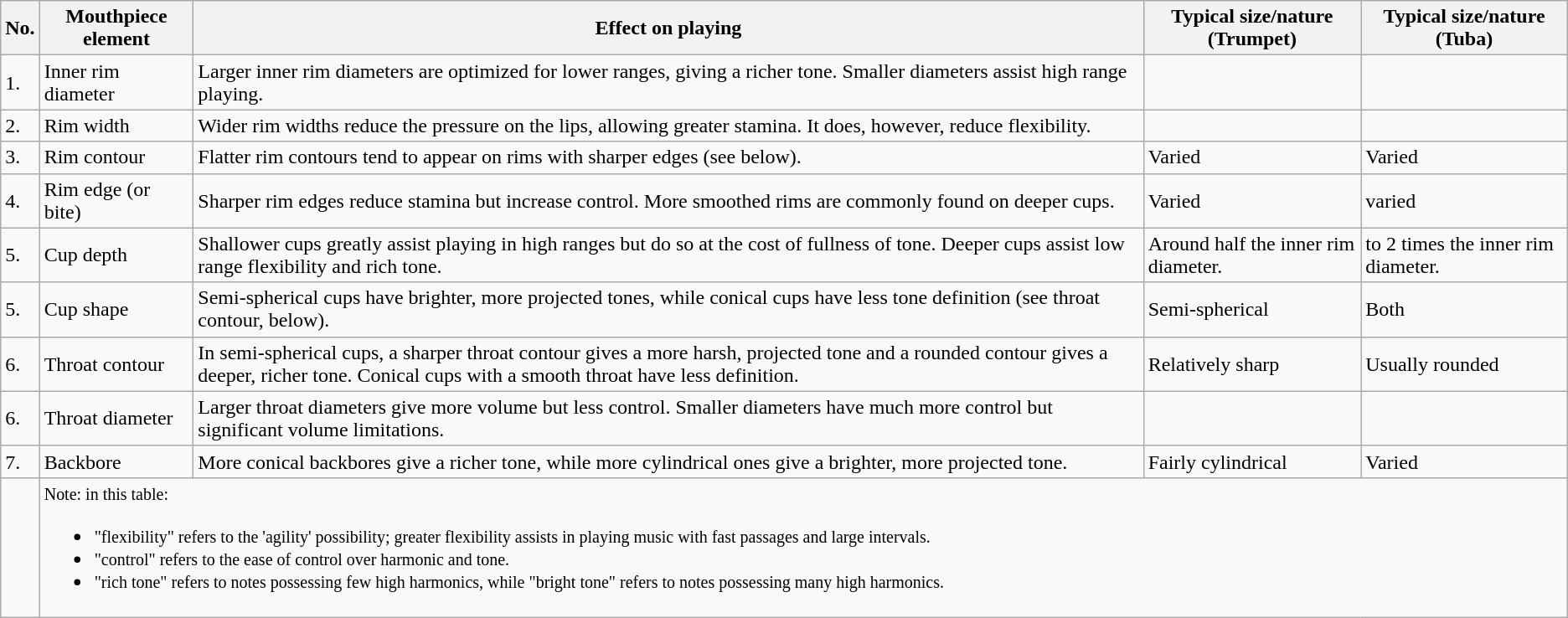<table class="wikitable">
<tr>
<th>No.</th>
<th>Mouthpiece element</th>
<th>Effect on playing</th>
<th>Typical size/nature<br>(Trumpet)</th>
<th>Typical size/nature<br>(Tuba)</th>
</tr>
<tr>
<td>1.</td>
<td>Inner rim diameter</td>
<td>Larger inner rim diameters are optimized for lower ranges, giving a richer tone. Smaller diameters assist high range playing.</td>
<td></td>
<td></td>
</tr>
<tr>
<td>2.</td>
<td>Rim width</td>
<td>Wider rim widths reduce the pressure on the lips, allowing greater stamina. It does, however, reduce flexibility.</td>
<td></td>
<td></td>
</tr>
<tr>
<td>3.</td>
<td>Rim contour</td>
<td>Flatter rim contours tend to appear on rims with sharper edges (see below).</td>
<td>Varied</td>
<td>Varied</td>
</tr>
<tr>
<td>4.</td>
<td>Rim edge (or bite)</td>
<td>Sharper rim edges reduce stamina but increase control. More smoothed rims are commonly found on deeper cups.</td>
<td>Varied</td>
<td>varied</td>
</tr>
<tr>
<td>5.</td>
<td>Cup depth</td>
<td>Shallower cups greatly assist playing in high ranges but do so at the cost of fullness of tone. Deeper cups assist low range flexibility and rich tone.</td>
<td>Around half the inner rim diameter.</td>
<td> to 2 times the inner rim diameter.</td>
</tr>
<tr>
<td>5.</td>
<td>Cup shape</td>
<td>Semi-spherical cups have brighter, more projected tones, while conical cups have less tone definition (see throat contour, below).</td>
<td>Semi-spherical</td>
<td>Both</td>
</tr>
<tr>
<td>6.</td>
<td>Throat contour</td>
<td>In semi-spherical cups, a sharper throat contour gives a more harsh, projected tone and a rounded contour gives a deeper, richer tone. Conical cups with a smooth throat have less definition.</td>
<td>Relatively sharp</td>
<td>Usually rounded</td>
</tr>
<tr>
<td>6.</td>
<td>Throat diameter</td>
<td>Larger throat diameters give more volume but less control. Smaller diameters have much more control but significant volume limitations.</td>
<td></td>
<td></td>
</tr>
<tr>
<td>7.</td>
<td>Backbore</td>
<td>More conical backbores give a richer tone, while more cylindrical ones give a brighter, more projected tone.</td>
<td>Fairly cylindrical</td>
<td>Varied</td>
</tr>
<tr>
<td></td>
<td colspan=4><small>Note: in this table:</small><br><ul><li><small>"flexibility" refers to the 'agility' possibility; greater flexibility assists in playing music with fast passages and large intervals.</small></li><li><small>"control" refers to the ease of control over harmonic and tone.</small></li><li><small>"rich tone" refers to notes possessing few high harmonics, while "bright tone" refers to notes possessing many high harmonics.</small></li></ul></td>
</tr>
</table>
